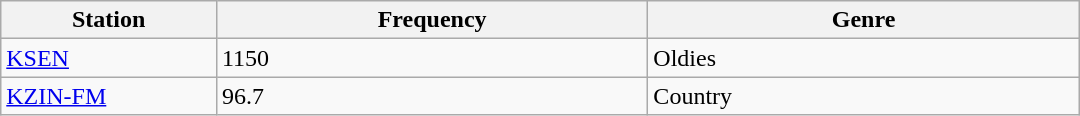<table class="wikitable" style="width:45em;">
<tr>
<th style="width:20%">Station</th>
<th style="width:40%">Frequency</th>
<th style="width:40%">Genre</th>
</tr>
<tr>
<td><a href='#'>KSEN</a></td>
<td>1150</td>
<td>Oldies</td>
</tr>
<tr>
<td><a href='#'>KZIN-FM</a></td>
<td>96.7</td>
<td>Country</td>
</tr>
</table>
